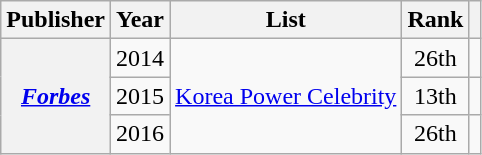<table class="wikitable plainrowheaders sortable">
<tr>
<th scope="col">Publisher</th>
<th scope="col">Year</th>
<th scope="col">List</th>
<th scope="col">Rank</th>
<th scope="col" class="unsortable"></th>
</tr>
<tr>
<th scope="row" rowspan="3"><em><a href='#'>Forbes</a></em></th>
<td style="text-align:center">2014</td>
<td rowspan="3"><a href='#'>Korea Power Celebrity</a></td>
<td style="text-align:center">26th</td>
<td style="text-align:center"></td>
</tr>
<tr>
<td style="text-align:center">2015</td>
<td style="text-align:center">13th</td>
<td style="text-align:center"></td>
</tr>
<tr>
<td style="text-align:center">2016</td>
<td style="text-align:center">26th</td>
<td style="text-align:center"></td>
</tr>
</table>
